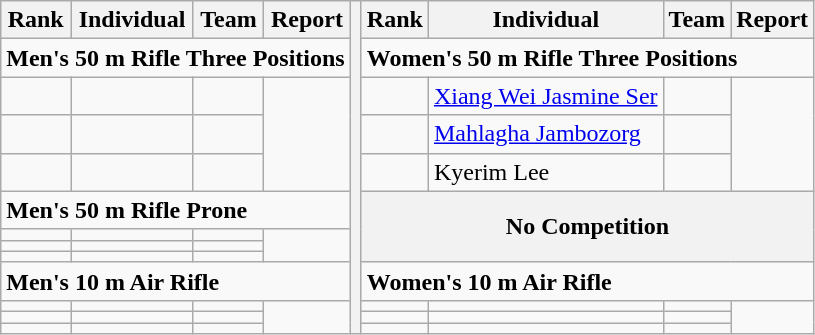<table class="wikitable">
<tr>
<th>Rank</th>
<th>Individual</th>
<th>Team</th>
<th>Report</th>
<th rowspan="13"></th>
<th>Rank</th>
<th>Individual</th>
<th>Team</th>
<th>Report</th>
</tr>
<tr>
<td colspan="4"><strong>Men's 50 m Rifle Three Positions</strong></td>
<td colspan="4"><strong>Women's 50 m Rifle Three Positions</strong></td>
</tr>
<tr>
<td></td>
<td></td>
<td></td>
<td rowspan="3"></td>
<td></td>
<td><a href='#'>Xiang Wei Jasmine Ser</a></td>
<td></td>
<td rowspan="3"></td>
</tr>
<tr>
<td></td>
<td></td>
<td></td>
<td></td>
<td><a href='#'>Mahlagha Jambozorg</a></td>
<td></td>
</tr>
<tr>
<td></td>
<td></td>
<td></td>
<td></td>
<td>Kyerim Lee</td>
<td></td>
</tr>
<tr>
<td colspan="4"><strong>Men's 50 m Rifle Prone</strong></td>
<th colspan="4" rowspan="4">No Competition</th>
</tr>
<tr>
<td></td>
<td></td>
<td></td>
<td rowspan="3"></td>
</tr>
<tr>
<td></td>
<td></td>
<td></td>
</tr>
<tr>
<td></td>
<td></td>
<td></td>
</tr>
<tr>
<td colspan="4"><strong>Men's 10 m Air Rifle</strong></td>
<td colspan="4"><strong>Women's 10 m Air Rifle</strong></td>
</tr>
<tr>
<td></td>
<td></td>
<td></td>
<td rowspan="3"></td>
<td></td>
<td></td>
<td></td>
<td rowspan="3"></td>
</tr>
<tr>
<td></td>
<td></td>
<td></td>
<td></td>
<td></td>
<td></td>
</tr>
<tr>
<td></td>
<td></td>
<td></td>
<td></td>
<td></td>
<td></td>
</tr>
</table>
